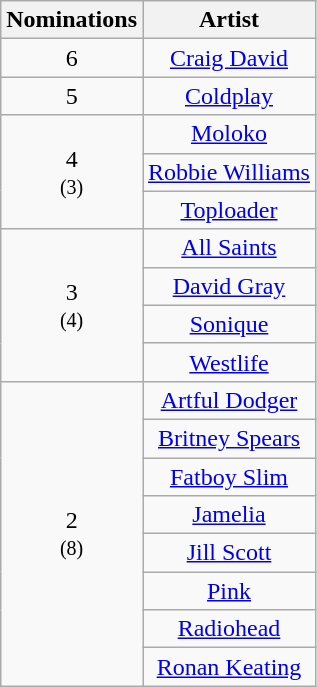<table class="wikitable" rowspan="2" style="text-align:center;">
<tr>
<th scope="col" style="width:55px;">Nominations</th>
<th scope="col" style="text-align:center;">Artist</th>
</tr>
<tr>
<td>6</td>
<td><a href='#'>Craig David</a></td>
</tr>
<tr>
<td>5</td>
<td><a href='#'>Coldplay</a></td>
</tr>
<tr>
<td rowspan="3">4<br><small>(3)</small></td>
<td><a href='#'>Moloko</a></td>
</tr>
<tr>
<td><a href='#'>Robbie Williams</a></td>
</tr>
<tr>
<td><a href='#'>Toploader</a></td>
</tr>
<tr>
<td rowspan="4">3<br><small>(4)</small></td>
<td><a href='#'>All Saints</a></td>
</tr>
<tr>
<td><a href='#'>David Gray</a></td>
</tr>
<tr>
<td><a href='#'>Sonique</a></td>
</tr>
<tr>
<td><a href='#'>Westlife</a></td>
</tr>
<tr>
<td rowspan="8">2<br><small>(8)</small></td>
<td><a href='#'>Artful Dodger</a></td>
</tr>
<tr>
<td><a href='#'>Britney Spears</a></td>
</tr>
<tr>
<td><a href='#'>Fatboy Slim</a></td>
</tr>
<tr>
<td><a href='#'>Jamelia</a></td>
</tr>
<tr>
<td><a href='#'>Jill Scott</a></td>
</tr>
<tr>
<td><a href='#'>Pink</a></td>
</tr>
<tr>
<td><a href='#'>Radiohead</a></td>
</tr>
<tr>
<td><a href='#'>Ronan Keating</a></td>
</tr>
</table>
